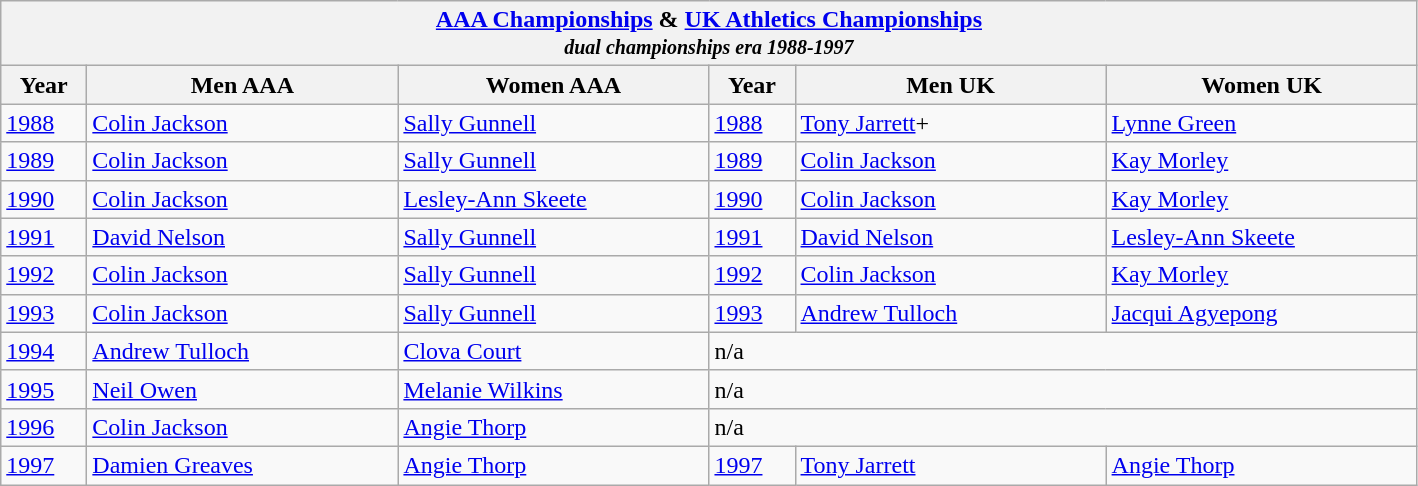<table class="wikitable">
<tr>
<th colspan="6"><a href='#'>AAA Championships</a> & <a href='#'>UK Athletics Championships</a><br><em><small>dual championships era 1988-1997</small></em></th>
</tr>
<tr>
<th width=50>Year</th>
<th width=200>Men AAA</th>
<th width=200>Women AAA</th>
<th width=50>Year</th>
<th width=200>Men UK</th>
<th width=200>Women UK</th>
</tr>
<tr>
<td><a href='#'>1988</a></td>
<td><a href='#'>Colin Jackson</a></td>
<td><a href='#'>Sally Gunnell</a></td>
<td><a href='#'>1988</a></td>
<td><a href='#'>Tony Jarrett</a>+</td>
<td><a href='#'>Lynne Green</a></td>
</tr>
<tr>
<td><a href='#'>1989</a></td>
<td><a href='#'>Colin Jackson</a></td>
<td><a href='#'>Sally Gunnell</a></td>
<td><a href='#'>1989</a></td>
<td><a href='#'>Colin Jackson</a></td>
<td><a href='#'>Kay Morley</a></td>
</tr>
<tr>
<td><a href='#'>1990</a></td>
<td><a href='#'>Colin Jackson</a></td>
<td><a href='#'>Lesley-Ann Skeete</a></td>
<td><a href='#'>1990</a></td>
<td><a href='#'>Colin Jackson</a></td>
<td><a href='#'>Kay Morley</a></td>
</tr>
<tr>
<td><a href='#'>1991</a></td>
<td><a href='#'>David Nelson</a></td>
<td><a href='#'>Sally Gunnell</a></td>
<td><a href='#'>1991</a></td>
<td><a href='#'>David Nelson</a></td>
<td><a href='#'>Lesley-Ann Skeete</a></td>
</tr>
<tr>
<td><a href='#'>1992</a></td>
<td><a href='#'>Colin Jackson</a></td>
<td><a href='#'>Sally Gunnell</a></td>
<td><a href='#'>1992</a></td>
<td><a href='#'>Colin Jackson</a></td>
<td><a href='#'>Kay Morley</a></td>
</tr>
<tr>
<td><a href='#'>1993</a></td>
<td><a href='#'>Colin Jackson</a></td>
<td><a href='#'>Sally Gunnell</a></td>
<td><a href='#'>1993</a></td>
<td><a href='#'>Andrew Tulloch</a></td>
<td><a href='#'>Jacqui Agyepong</a></td>
</tr>
<tr>
<td><a href='#'>1994</a></td>
<td><a href='#'>Andrew Tulloch</a></td>
<td><a href='#'>Clova Court</a></td>
<td colspan=3>n/a</td>
</tr>
<tr>
<td><a href='#'>1995</a></td>
<td><a href='#'>Neil Owen</a></td>
<td><a href='#'>Melanie Wilkins</a></td>
<td colspan=3>n/a</td>
</tr>
<tr>
<td><a href='#'>1996</a></td>
<td><a href='#'>Colin Jackson</a></td>
<td><a href='#'>Angie Thorp</a></td>
<td colspan=3>n/a</td>
</tr>
<tr>
<td><a href='#'>1997</a></td>
<td><a href='#'>Damien Greaves</a></td>
<td><a href='#'>Angie Thorp</a></td>
<td><a href='#'>1997</a></td>
<td><a href='#'>Tony Jarrett</a></td>
<td><a href='#'>Angie Thorp</a></td>
</tr>
</table>
